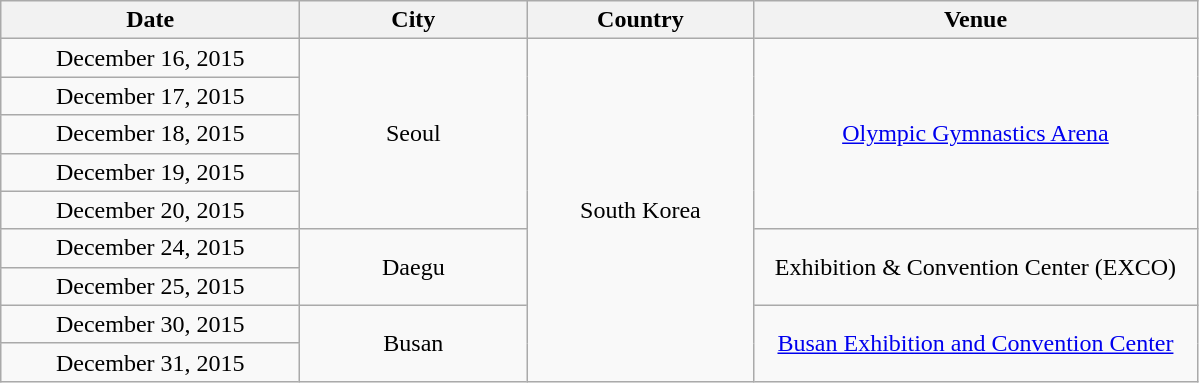<table class="wikitable" style="text-align:center;">
<tr>
<th scope="col" style="width:12em;">Date</th>
<th scope="col" style="width:9em;">City</th>
<th scope="col" style="width:9em;">Country</th>
<th scope="col" style="width:18em;">Venue</th>
</tr>
<tr>
<td>December 16, 2015</td>
<td rowspan="5">Seoul</td>
<td rowspan="9">South Korea</td>
<td rowspan="5"><a href='#'>Olympic Gymnastics Arena</a></td>
</tr>
<tr>
<td>December 17, 2015</td>
</tr>
<tr>
<td>December 18, 2015</td>
</tr>
<tr>
<td>December 19, 2015</td>
</tr>
<tr>
<td>December 20, 2015</td>
</tr>
<tr>
<td>December 24, 2015</td>
<td rowspan="2">Daegu</td>
<td rowspan="2">Exhibition & Convention Center (EXCO)</td>
</tr>
<tr>
<td>December 25, 2015</td>
</tr>
<tr>
<td>December 30, 2015</td>
<td rowspan="2">Busan</td>
<td rowspan="2"><a href='#'>Busan Exhibition and Convention Center</a></td>
</tr>
<tr>
<td>December 31, 2015</td>
</tr>
</table>
